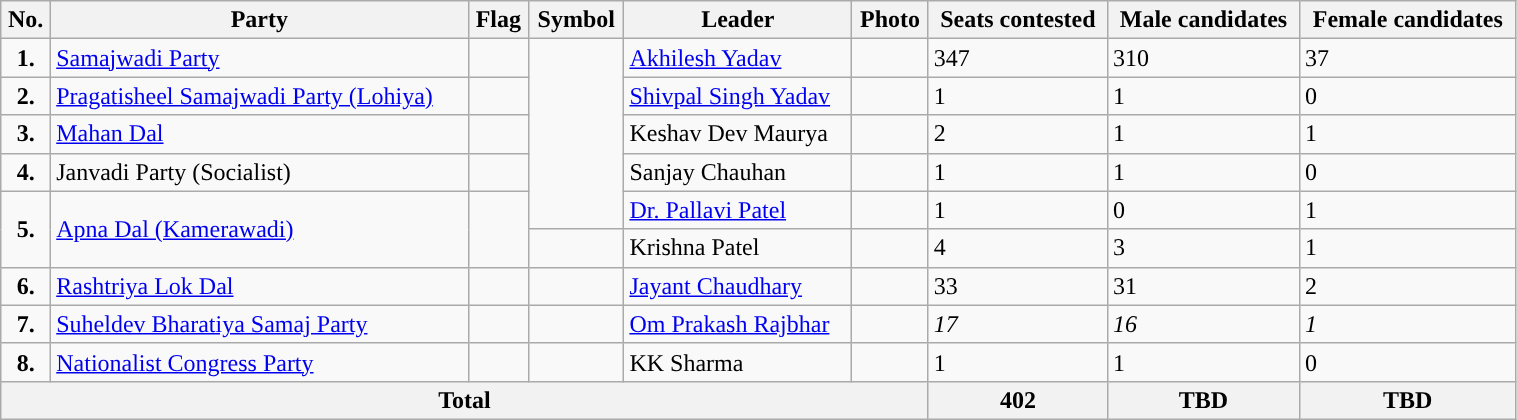<table class="wikitable" style="width:80%">
<tr>
<th>No.</th>
<th>Party</th>
<th>Flag</th>
<th>Symbol</th>
<th>Leader</th>
<th>Photo</th>
<th>Seats contested</th>
<th>Male candidates</th>
<th>Female candidates</th>
</tr>
<tr>
<td style="text-align:center; background:"><strong>1.</strong></td>
<td><a href='#'>Samajwadi Party</a></td>
<td></td>
<td rowspan="5"></td>
<td><a href='#'>Akhilesh Yadav</a></td>
<td></td>
<td>347</td>
<td>310</td>
<td>37</td>
</tr>
<tr>
<td style="text-align:center; background:"><strong>2.</strong></td>
<td><a href='#'>Pragatisheel Samajwadi Party (Lohiya)</a></td>
<td></td>
<td><a href='#'>Shivpal Singh Yadav</a></td>
<td></td>
<td>1</td>
<td>1</td>
<td>0</td>
</tr>
<tr>
<td style="text-align:center; background:"><strong>3.</strong></td>
<td><a href='#'>Mahan Dal</a></td>
<td></td>
<td>Keshav Dev Maurya</td>
<td></td>
<td>2</td>
<td>1</td>
<td>1</td>
</tr>
<tr>
<td style="text-align:center; background:"><strong>4.</strong></td>
<td>Janvadi Party (Socialist)</td>
<td></td>
<td>Sanjay Chauhan</td>
<td></td>
<td>1</td>
<td>1</td>
<td>0</td>
</tr>
<tr>
<td rowspan="2" style="text-align:center; background:"><strong>5.</strong></td>
<td rowspan="2"><a href='#'>Apna Dal (Kamerawadi)</a></td>
<td rowspan="2"></td>
<td><a href='#'>Dr. Pallavi Patel</a></td>
<td></td>
<td>1</td>
<td>0</td>
<td>1</td>
</tr>
<tr>
<td></td>
<td>Krishna Patel</td>
<td></td>
<td>4</td>
<td>3</td>
<td>1</td>
</tr>
<tr>
<td style="text-align:center; background:"><strong>6.</strong></td>
<td><a href='#'>Rashtriya Lok Dal</a></td>
<td></td>
<td></td>
<td><a href='#'>Jayant Chaudhary</a></td>
<td></td>
<td>33</td>
<td>31</td>
<td>2</td>
</tr>
<tr>
<td style="text-align:center; background:"><strong>7.</strong></td>
<td><a href='#'>Suheldev Bharatiya Samaj Party</a></td>
<td></td>
<td></td>
<td><a href='#'>Om Prakash Rajbhar</a></td>
<td></td>
<td><em>17</em></td>
<td><em>16</em></td>
<td><em>1</em></td>
</tr>
<tr>
<td style="text-align:center; background:"><strong>8.</strong></td>
<td><a href='#'>Nationalist Congress Party</a></td>
<td></td>
<td></td>
<td>KK Sharma</td>
<td></td>
<td>1</td>
<td>1</td>
<td>0</td>
</tr>
<tr>
<th colspan="6">Total</th>
<th>402</th>
<th>TBD</th>
<th>TBD</th>
</tr>
</table>
